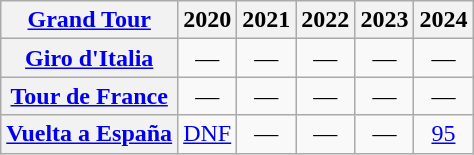<table class="wikitable plainrowheaders">
<tr>
<th scope="col"><a href='#'>Grand Tour</a></th>
<th scope="col">2020</th>
<th scope="col">2021</th>
<th scope="col">2022</th>
<th scope="col">2023</th>
<th scope="col">2024</th>
</tr>
<tr style="text-align:center;">
<th scope="row"> <a href='#'>Giro d'Italia</a></th>
<td>—</td>
<td>—</td>
<td>—</td>
<td>—</td>
<td>—</td>
</tr>
<tr style="text-align:center;">
<th scope="row"> <a href='#'>Tour de France</a></th>
<td>—</td>
<td>—</td>
<td>—</td>
<td>—</td>
<td>—</td>
</tr>
<tr style="text-align:center;">
<th scope="row"> <a href='#'>Vuelta a España</a></th>
<td><a href='#'>DNF</a></td>
<td>—</td>
<td>—</td>
<td>—</td>
<td><a href='#'>95</a></td>
</tr>
</table>
